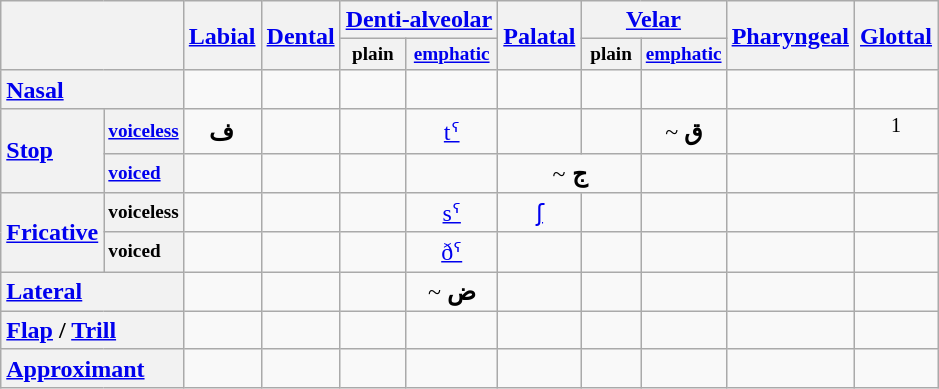<table class="wikitable" style="text-align: center;">
<tr>
<th colspan="2" rowspan="2"> </th>
<th rowspan="2"><a href='#'>Labial</a></th>
<th rowspan="2"><a href='#'>Dental</a></th>
<th colspan="2"><a href='#'>Denti-alveolar</a></th>
<th rowspan="2"><a href='#'>Palatal</a></th>
<th colspan="2"><a href='#'>Velar</a></th>
<th rowspan="2"><a href='#'>Pharyngeal</a></th>
<th rowspan="2"><a href='#'>Glottal</a></th>
</tr>
<tr>
<th style="font-size: 80%;"> plain </th>
<th style="font-size: 80%;"><a href='#'>emphatic</a></th>
<th style="font-size: 80%;"> plain </th>
<th style="font-size: 80%;"><a href='#'>emphatic</a></th>
</tr>
<tr>
<th colspan="2" style="text-align: left;"><a href='#'>Nasal</a></th>
<td></td>
<td> </td>
<td></td>
<td> </td>
<td> </td>
<td> </td>
<td></td>
<td> </td>
<td> </td>
</tr>
<tr>
<th rowspan="2" style="text-align: left;"><a href='#'>Stop</a></th>
<th style="text-align: left; font-size: 80%;"><a href='#'>voiceless</a></th>
<td> <strong>ف</strong></td>
<td> </td>
<td></td>
<td><a href='#'>tˤ</a></td>
<td> </td>
<td></td>
<td> ~  <strong>ق</strong></td>
<td> </td>
<td><sup>1</sup></td>
</tr>
<tr>
<th style="text-align: left; font-size: 80%;"><a href='#'>voiced</a></th>
<td></td>
<td> </td>
<td></td>
<td></td>
<td colspan="2"> ~  <strong>ج</strong></td>
<td></td>
<td> </td>
<td> </td>
</tr>
<tr>
<th rowspan="2" style="text-align: left;"><a href='#'>Fricative</a></th>
<th style="text-align: left; font-size: 80%;">voiceless</th>
<td></td>
<td></td>
<td></td>
<td><a href='#'>sˤ</a></td>
<td><a href='#'>ʃ</a></td>
<td></td>
<td></td>
<td></td>
<td></td>
</tr>
<tr>
<th style="text-align: left; font-size: 80%;">voiced</th>
<td> </td>
<td></td>
<td></td>
<td><a href='#'>ðˤ</a></td>
<td> </td>
<td></td>
<td></td>
<td></td>
<td> </td>
</tr>
<tr>
<th colspan="2" style="text-align: left;"><a href='#'>Lateral</a></th>
<td></td>
<td></td>
<td></td>
<td> ~  <strong>ض</strong></td>
<td></td>
<td></td>
<td></td>
<td></td>
<td></td>
</tr>
<tr>
<th colspan="2" style="text-align: left;"><a href='#'>Flap</a> / <a href='#'>Trill</a></th>
<td> </td>
<td> </td>
<td></td>
<td> </td>
<td> </td>
<td> </td>
<td></td>
<td> </td>
<td> </td>
</tr>
<tr>
<th colspan="2" style="text-align: left;"><a href='#'>Approximant</a></th>
<td> </td>
<td> </td>
<td> </td>
<td> </td>
<td></td>
<td></td>
<td></td>
<td> </td>
<td> </td>
</tr>
</table>
